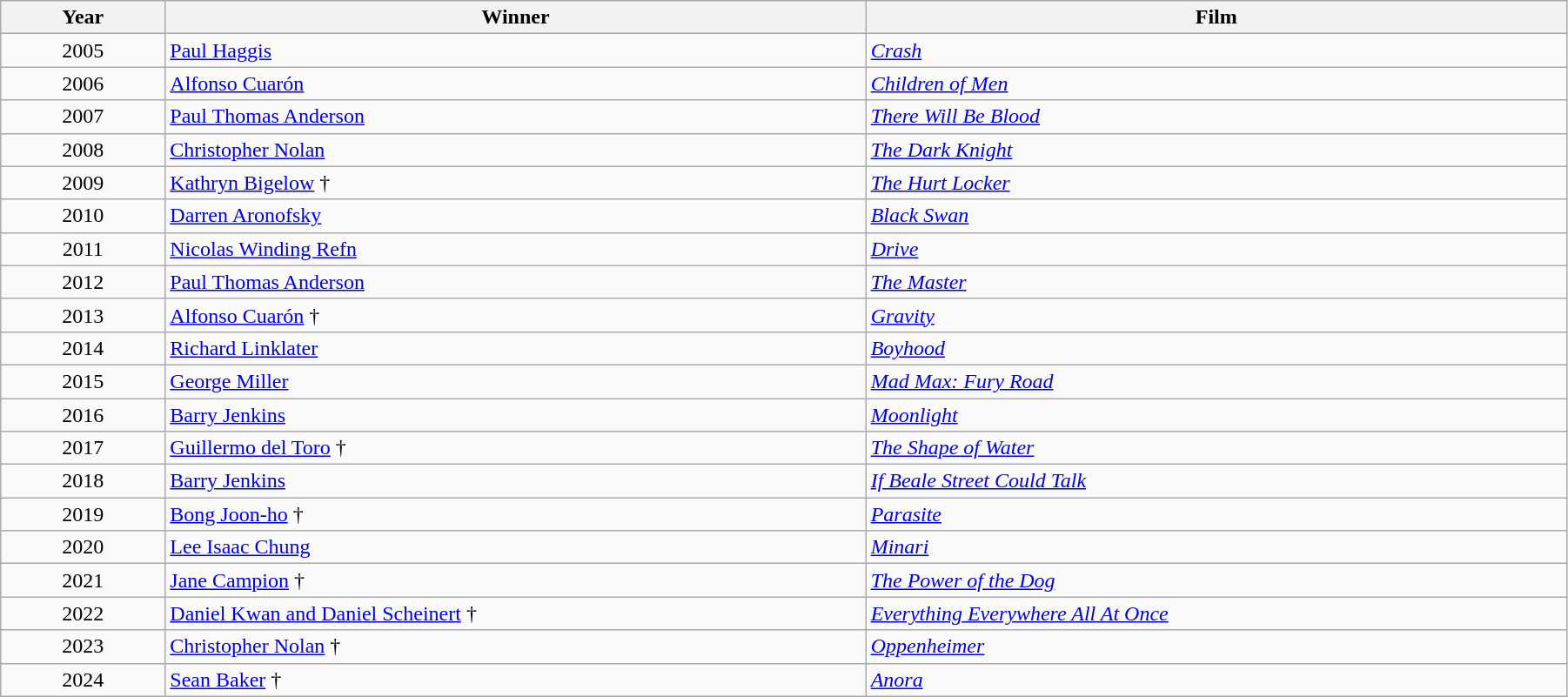<table class="wikitable" width="95%" cellpadding="5">
<tr>
<th width="100"><strong>Year</strong></th>
<th width="450"><strong>Winner</strong></th>
<th width="450"><strong>Film</strong></th>
</tr>
<tr>
<td style="text-align:center;">2005</td>
<td><a href='#'>Paul Haggis</a></td>
<td><em><a href='#'>Crash</a></em></td>
</tr>
<tr>
<td style="text-align:center;">2006</td>
<td><a href='#'>Alfonso Cuarón</a></td>
<td><em><a href='#'>Children of Men</a></em></td>
</tr>
<tr>
<td style="text-align:center;">2007</td>
<td><a href='#'>Paul Thomas Anderson</a></td>
<td><em><a href='#'>There Will Be Blood</a></em></td>
</tr>
<tr>
<td style="text-align:center;">2008</td>
<td><a href='#'>Christopher Nolan</a></td>
<td><em><a href='#'>The Dark Knight</a></em></td>
</tr>
<tr>
<td style="text-align:center;">2009</td>
<td><a href='#'>Kathryn Bigelow</a> †</td>
<td><em><a href='#'>The Hurt Locker</a></em></td>
</tr>
<tr>
<td style="text-align:center;">2010</td>
<td><a href='#'>Darren Aronofsky</a></td>
<td><em><a href='#'>Black Swan</a></em></td>
</tr>
<tr>
<td style="text-align:center;">2011</td>
<td><a href='#'>Nicolas Winding Refn</a></td>
<td><em><a href='#'>Drive</a></em></td>
</tr>
<tr>
<td style="text-align:center;">2012</td>
<td><a href='#'>Paul Thomas Anderson</a></td>
<td><em><a href='#'>The Master</a></em></td>
</tr>
<tr>
<td style="text-align:center;">2013</td>
<td><a href='#'>Alfonso Cuarón</a> †</td>
<td><em><a href='#'>Gravity</a></em></td>
</tr>
<tr>
<td style="text-align:center;">2014</td>
<td><a href='#'>Richard Linklater</a></td>
<td><em><a href='#'>Boyhood</a></em></td>
</tr>
<tr>
<td style="text-align:center;">2015</td>
<td><a href='#'>George Miller</a></td>
<td><em><a href='#'>Mad Max: Fury Road</a></em></td>
</tr>
<tr>
<td style="text-align:center;">2016</td>
<td><a href='#'>Barry Jenkins</a></td>
<td><em><a href='#'>Moonlight</a></em></td>
</tr>
<tr>
<td style="text-align:center;">2017</td>
<td><a href='#'>Guillermo del Toro</a> †</td>
<td><em><a href='#'>The Shape of Water</a></em></td>
</tr>
<tr>
<td style="text-align:center;">2018</td>
<td><a href='#'>Barry Jenkins</a></td>
<td><em><a href='#'>If Beale Street Could Talk</a></em></td>
</tr>
<tr>
<td style="text-align:center;">2019</td>
<td><a href='#'>Bong Joon-ho</a> †</td>
<td><em><a href='#'>Parasite</a></em></td>
</tr>
<tr>
<td style="text-align:center;">2020</td>
<td><a href='#'>Lee Isaac Chung</a></td>
<td><em><a href='#'>Minari</a></em></td>
</tr>
<tr>
<td style="text-align:center;">2021</td>
<td><a href='#'>Jane Campion</a> †</td>
<td><em><a href='#'>The Power of the Dog</a></em></td>
</tr>
<tr>
<td style="text-align:center;">2022</td>
<td><a href='#'>Daniel Kwan and Daniel Scheinert</a> †</td>
<td><em><a href='#'>Everything Everywhere All At Once</a></em></td>
</tr>
<tr>
<td style="text-align:center;">2023</td>
<td><a href='#'>Christopher Nolan</a> †</td>
<td><em><a href='#'>Oppenheimer</a></em></td>
</tr>
<tr>
<td style="text-align:center;">2024</td>
<td><a href='#'>Sean Baker</a> †</td>
<td><em><a href='#'>Anora</a></em></td>
</tr>
</table>
